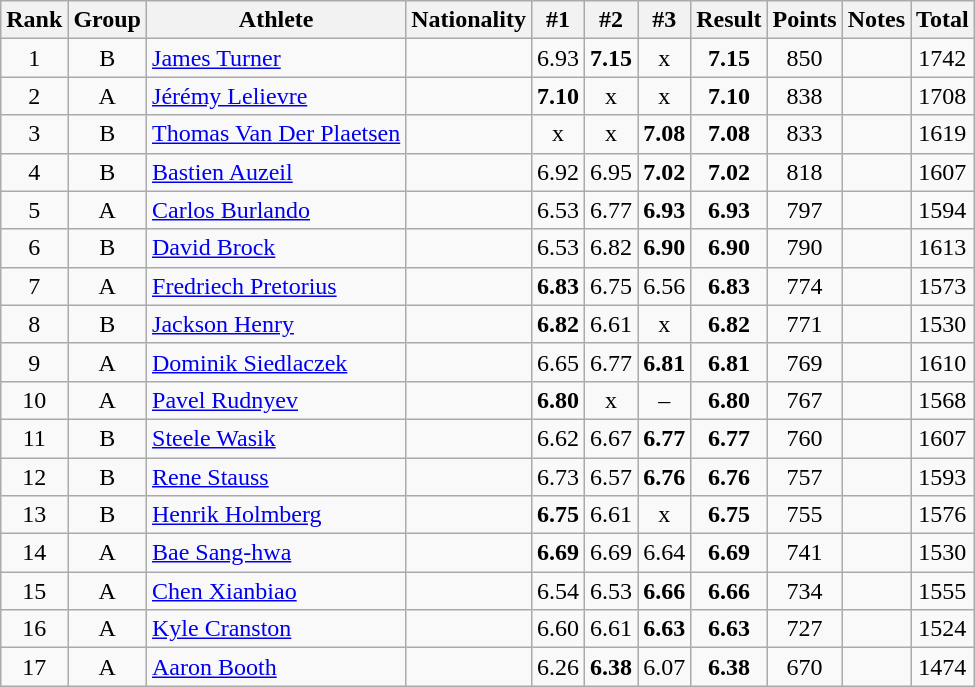<table class="wikitable sortable" style="text-align:center">
<tr>
<th>Rank</th>
<th>Group</th>
<th>Athlete</th>
<th>Nationality</th>
<th>#1</th>
<th>#2</th>
<th>#3</th>
<th>Result</th>
<th>Points</th>
<th>Notes</th>
<th>Total</th>
</tr>
<tr>
<td>1</td>
<td>B</td>
<td align=left><a href='#'>James Turner</a></td>
<td align=left></td>
<td>6.93</td>
<td><strong>7.15</strong></td>
<td>x</td>
<td><strong>7.15</strong></td>
<td>850</td>
<td></td>
<td>1742</td>
</tr>
<tr>
<td>2</td>
<td>A</td>
<td align=left><a href='#'>Jérémy Lelievre</a></td>
<td align=left></td>
<td><strong>7.10</strong></td>
<td>x</td>
<td>x</td>
<td><strong>7.10</strong></td>
<td>838</td>
<td></td>
<td>1708</td>
</tr>
<tr>
<td>3</td>
<td>B</td>
<td align=left><a href='#'>Thomas Van Der Plaetsen</a></td>
<td align=left></td>
<td>x</td>
<td>x</td>
<td><strong>7.08</strong></td>
<td><strong>7.08</strong></td>
<td>833</td>
<td></td>
<td>1619</td>
</tr>
<tr>
<td>4</td>
<td>B</td>
<td align=left><a href='#'>Bastien Auzeil</a></td>
<td align=left></td>
<td>6.92</td>
<td>6.95</td>
<td><strong>7.02</strong></td>
<td><strong>7.02</strong></td>
<td>818</td>
<td></td>
<td>1607</td>
</tr>
<tr>
<td>5</td>
<td>A</td>
<td align=left><a href='#'>Carlos Burlando</a></td>
<td align=left></td>
<td>6.53</td>
<td>6.77</td>
<td><strong>6.93</strong></td>
<td><strong>6.93</strong></td>
<td>797</td>
<td></td>
<td>1594</td>
</tr>
<tr>
<td>6</td>
<td>B</td>
<td align=left><a href='#'>David Brock</a></td>
<td align=left></td>
<td>6.53</td>
<td>6.82</td>
<td><strong>6.90</strong></td>
<td><strong>6.90</strong></td>
<td>790</td>
<td></td>
<td>1613</td>
</tr>
<tr>
<td>7</td>
<td>A</td>
<td align=left><a href='#'>Fredriech Pretorius</a></td>
<td align=left></td>
<td><strong>6.83</strong></td>
<td>6.75</td>
<td>6.56</td>
<td><strong>6.83</strong></td>
<td>774</td>
<td></td>
<td>1573</td>
</tr>
<tr>
<td>8</td>
<td>B</td>
<td align=left><a href='#'>Jackson Henry</a></td>
<td align=left></td>
<td><strong>6.82</strong></td>
<td>6.61</td>
<td>x</td>
<td><strong>6.82</strong></td>
<td>771</td>
<td></td>
<td>1530</td>
</tr>
<tr>
<td>9</td>
<td>A</td>
<td align=left><a href='#'>Dominik Siedlaczek</a></td>
<td align=left></td>
<td>6.65</td>
<td>6.77</td>
<td><strong>6.81</strong></td>
<td><strong>6.81</strong></td>
<td>769</td>
<td></td>
<td>1610</td>
</tr>
<tr>
<td>10</td>
<td>A</td>
<td align=left><a href='#'>Pavel Rudnyev</a></td>
<td align=left></td>
<td><strong>6.80</strong></td>
<td>x</td>
<td>–</td>
<td><strong>6.80</strong></td>
<td>767</td>
<td></td>
<td>1568</td>
</tr>
<tr>
<td>11</td>
<td>B</td>
<td align=left><a href='#'>Steele Wasik</a></td>
<td align=left></td>
<td>6.62</td>
<td>6.67</td>
<td><strong>6.77</strong></td>
<td><strong>6.77</strong></td>
<td>760</td>
<td></td>
<td>1607</td>
</tr>
<tr>
<td>12</td>
<td>B</td>
<td align=left><a href='#'>Rene Stauss</a></td>
<td align=left></td>
<td>6.73</td>
<td>6.57</td>
<td><strong>6.76</strong></td>
<td><strong>6.76</strong></td>
<td>757</td>
<td></td>
<td>1593</td>
</tr>
<tr>
<td>13</td>
<td>B</td>
<td align=left><a href='#'>Henrik Holmberg</a></td>
<td align=left></td>
<td><strong>6.75</strong></td>
<td>6.61</td>
<td>x</td>
<td><strong>6.75</strong></td>
<td>755</td>
<td></td>
<td>1576</td>
</tr>
<tr>
<td>14</td>
<td>A</td>
<td align=left><a href='#'>Bae Sang-hwa</a></td>
<td align=left></td>
<td><strong>6.69</strong></td>
<td>6.69</td>
<td>6.64</td>
<td><strong>6.69</strong></td>
<td>741</td>
<td></td>
<td>1530</td>
</tr>
<tr>
<td>15</td>
<td>A</td>
<td align=left><a href='#'>Chen Xianbiao</a></td>
<td align=left></td>
<td>6.54</td>
<td>6.53</td>
<td><strong>6.66</strong></td>
<td><strong>6.66</strong></td>
<td>734</td>
<td></td>
<td>1555</td>
</tr>
<tr>
<td>16</td>
<td>A</td>
<td align=left><a href='#'>Kyle Cranston</a></td>
<td align=left></td>
<td>6.60</td>
<td>6.61</td>
<td><strong>6.63</strong></td>
<td><strong>6.63</strong></td>
<td>727</td>
<td></td>
<td>1524</td>
</tr>
<tr>
<td>17</td>
<td>A</td>
<td align=left><a href='#'>Aaron Booth</a></td>
<td align=left></td>
<td>6.26</td>
<td><strong>6.38</strong></td>
<td>6.07</td>
<td><strong>6.38</strong></td>
<td>670</td>
<td></td>
<td>1474</td>
</tr>
</table>
